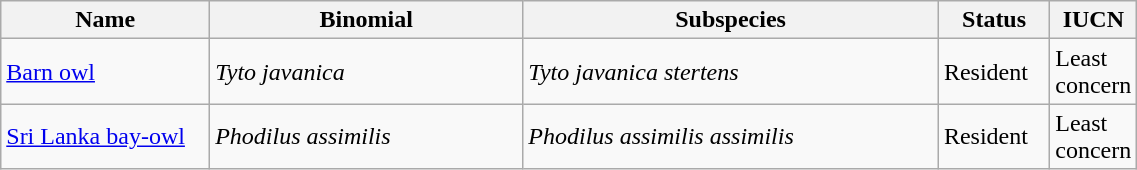<table width=60% class="wikitable">
<tr>
<th width=20%>Name</th>
<th width=30%>Binomial</th>
<th width=40%>Subspecies</th>
<th width=30%>Status</th>
<th width=30%>IUCN</th>
</tr>
<tr>
<td><a href='#'>Barn owl</a><br></td>
<td><em>Tyto javanica</em></td>
<td><em>Tyto javanica stertens</em></td>
<td>Resident</td>
<td>Least concern</td>
</tr>
<tr>
<td><a href='#'>Sri Lanka bay-owl</a><br></td>
<td><em>Phodilus assimilis</em></td>
<td><em>Phodilus assimilis assimilis</em></td>
<td>Resident</td>
<td>Least concern</td>
</tr>
</table>
